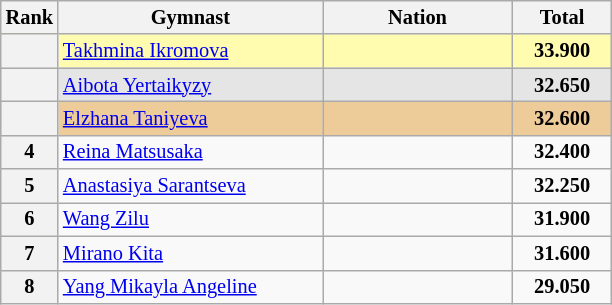<table class="wikitable sortable" style="text-align:center; font-size:85%">
<tr>
<th scope="col" style="width:20px;">Rank</th>
<th ! scope="col" style="width:170px;">Gymnast</th>
<th ! scope="col" style="width:120px;">Nation</th>
<th ! scope="col" style="width:60px;">Total</th>
</tr>
<tr bgcolor=fffcaf>
<th scope=row></th>
<td align=left><a href='#'>Takhmina Ikromova</a></td>
<td style="text-align:left;"></td>
<td><strong>33.900</strong></td>
</tr>
<tr bgcolor=e5e5e5>
<th scope=row></th>
<td align=left><a href='#'>Aibota Yertaikyzy</a></td>
<td style="text-align:left;"></td>
<td><strong>32.650</strong></td>
</tr>
<tr bgcolor=eecc99>
<th scope=row></th>
<td align=left><a href='#'>Elzhana Taniyeva</a></td>
<td style="text-align:left;"></td>
<td><strong>32.600</strong></td>
</tr>
<tr>
<th scope=row>4</th>
<td align=left><a href='#'>Reina Matsusaka</a></td>
<td style="text-align:left;"></td>
<td><strong>32.400</strong></td>
</tr>
<tr>
<th scope=row>5</th>
<td align=left><a href='#'>Anastasiya Sarantseva</a></td>
<td style="text-align:left;"></td>
<td><strong>32.250</strong></td>
</tr>
<tr>
<th scope=row>6</th>
<td align=left><a href='#'>Wang Zilu</a></td>
<td style="text-align:left;"></td>
<td><strong>31.900</strong></td>
</tr>
<tr>
<th scope=row>7</th>
<td align=left><a href='#'>Mirano Kita</a></td>
<td style="text-align:left;"></td>
<td><strong>31.600</strong></td>
</tr>
<tr>
<th scope=row>8</th>
<td align=left><a href='#'>Yang Mikayla Angeline</a></td>
<td style="text-align:left;"></td>
<td><strong>29.050</strong></td>
</tr>
</table>
